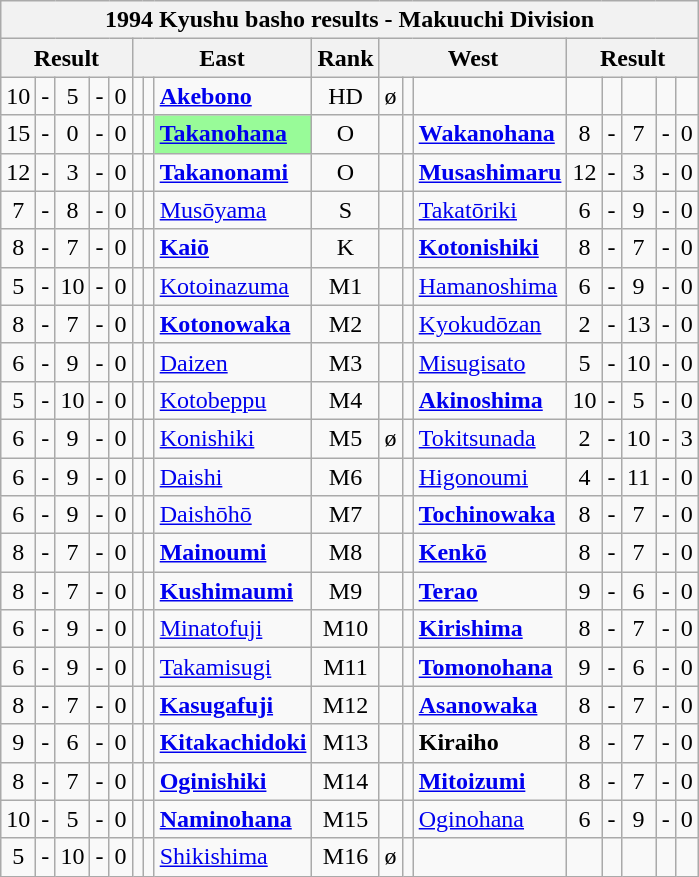<table class="wikitable">
<tr>
<th colspan="17">1994 Kyushu basho results - Makuuchi Division</th>
</tr>
<tr>
<th colspan="5">Result</th>
<th colspan="3">East</th>
<th>Rank</th>
<th colspan="3">West</th>
<th colspan="5">Result</th>
</tr>
<tr>
<td align=center>10</td>
<td align=center>-</td>
<td align=center>5</td>
<td align=center>-</td>
<td align=center>0</td>
<td align=center></td>
<td align=center></td>
<td><strong><a href='#'>Akebono</a></strong></td>
<td align=center>HD</td>
<td align=center>ø</td>
<td align=center></td>
<td></td>
<td align=center></td>
<td align=center></td>
<td align=center></td>
<td align=center></td>
<td align=center></td>
</tr>
<tr>
<td align=center>15</td>
<td align=center>-</td>
<td align=center>0</td>
<td align=center>-</td>
<td align=center>0</td>
<td align=center></td>
<td align=center></td>
<td style="background: PaleGreen;"><strong><a href='#'>Takanohana</a></strong></td>
<td align=center>O</td>
<td align=center></td>
<td align=center></td>
<td><strong><a href='#'>Wakanohana</a></strong></td>
<td align=center>8</td>
<td align=center>-</td>
<td align=center>7</td>
<td align=center>-</td>
<td align=center>0</td>
</tr>
<tr>
<td align=center>12</td>
<td align=center>-</td>
<td align=center>3</td>
<td align=center>-</td>
<td align=center>0</td>
<td align=center></td>
<td align=center></td>
<td><strong><a href='#'>Takanonami</a></strong></td>
<td align=center>O</td>
<td align=center></td>
<td align=center></td>
<td><strong><a href='#'>Musashimaru</a></strong></td>
<td align=center>12</td>
<td align=center>-</td>
<td align=center>3</td>
<td align=center>-</td>
<td align=center>0</td>
</tr>
<tr>
<td align=center>7</td>
<td align=center>-</td>
<td align=center>8</td>
<td align=center>-</td>
<td align=center>0</td>
<td align=center></td>
<td align=center></td>
<td><a href='#'>Musōyama</a></td>
<td align=center>S</td>
<td align=center></td>
<td align=center></td>
<td><a href='#'>Takatōriki</a></td>
<td align=center>6</td>
<td align=center>-</td>
<td align=center>9</td>
<td align=center>-</td>
<td align=center>0</td>
</tr>
<tr>
<td align=center>8</td>
<td align=center>-</td>
<td align=center>7</td>
<td align=center>-</td>
<td align=center>0</td>
<td align=center></td>
<td align=center></td>
<td><strong><a href='#'>Kaiō</a></strong></td>
<td align=center>K</td>
<td align=center></td>
<td align=center></td>
<td><strong><a href='#'>Kotonishiki</a></strong></td>
<td align=center>8</td>
<td align=center>-</td>
<td align=center>7</td>
<td align=center>-</td>
<td align=center>0</td>
</tr>
<tr>
<td align=center>5</td>
<td align=center>-</td>
<td align=center>10</td>
<td align=center>-</td>
<td align=center>0</td>
<td align=center></td>
<td align=center></td>
<td><a href='#'>Kotoinazuma</a></td>
<td align=center>M1</td>
<td align=center></td>
<td align=center></td>
<td><a href='#'>Hamanoshima</a></td>
<td align=center>6</td>
<td align=center>-</td>
<td align=center>9</td>
<td align=center>-</td>
<td align=center>0</td>
</tr>
<tr>
<td align=center>8</td>
<td align=center>-</td>
<td align=center>7</td>
<td align=center>-</td>
<td align=center>0</td>
<td align=center></td>
<td align=center></td>
<td><strong><a href='#'>Kotonowaka</a></strong></td>
<td align=center>M2</td>
<td align=center></td>
<td align=center></td>
<td><a href='#'>Kyokudōzan</a></td>
<td align=center>2</td>
<td align=center>-</td>
<td align=center>13</td>
<td align=center>-</td>
<td align=center>0</td>
</tr>
<tr>
<td align=center>6</td>
<td align=center>-</td>
<td align=center>9</td>
<td align=center>-</td>
<td align=center>0</td>
<td align=center></td>
<td align=center></td>
<td><a href='#'>Daizen</a></td>
<td align=center>M3</td>
<td align=center></td>
<td align=center></td>
<td><a href='#'>Misugisato</a></td>
<td align=center>5</td>
<td align=center>-</td>
<td align=center>10</td>
<td align=center>-</td>
<td align=center>0</td>
</tr>
<tr>
<td align=center>5</td>
<td align=center>-</td>
<td align=center>10</td>
<td align=center>-</td>
<td align=center>0</td>
<td align=center></td>
<td align=center></td>
<td><a href='#'>Kotobeppu</a></td>
<td align=center>M4</td>
<td align=center></td>
<td align=center></td>
<td><strong><a href='#'>Akinoshima</a></strong></td>
<td align=center>10</td>
<td align=center>-</td>
<td align=center>5</td>
<td align=center>-</td>
<td align=center>0</td>
</tr>
<tr>
<td align=center>6</td>
<td align=center>-</td>
<td align=center>9</td>
<td align=center>-</td>
<td align=center>0</td>
<td align=center></td>
<td align=center></td>
<td><a href='#'>Konishiki</a></td>
<td align=center>M5</td>
<td align=center>ø</td>
<td align=center></td>
<td><a href='#'>Tokitsunada</a></td>
<td align=center>2</td>
<td align=center>-</td>
<td align=center>10</td>
<td align=center>-</td>
<td align=center>3</td>
</tr>
<tr>
<td align=center>6</td>
<td align=center>-</td>
<td align=center>9</td>
<td align=center>-</td>
<td align=center>0</td>
<td align=center></td>
<td align=center></td>
<td><a href='#'>Daishi</a></td>
<td align=center>M6</td>
<td align=center></td>
<td align=center></td>
<td><a href='#'>Higonoumi</a></td>
<td align=center>4</td>
<td align=center>-</td>
<td align=center>11</td>
<td align=center>-</td>
<td align=center>0</td>
</tr>
<tr>
<td align=center>6</td>
<td align=center>-</td>
<td align=center>9</td>
<td align=center>-</td>
<td align=center>0</td>
<td align=center></td>
<td align=center></td>
<td><a href='#'>Daishōhō</a></td>
<td align=center>M7</td>
<td align=center></td>
<td align=center></td>
<td><strong><a href='#'>Tochinowaka</a></strong></td>
<td align=center>8</td>
<td align=center>-</td>
<td align=center>7</td>
<td align=center>-</td>
<td align=center>0</td>
</tr>
<tr>
<td align=center>8</td>
<td align=center>-</td>
<td align=center>7</td>
<td align=center>-</td>
<td align=center>0</td>
<td align=center></td>
<td align=center></td>
<td><strong><a href='#'>Mainoumi</a></strong></td>
<td align=center>M8</td>
<td align=center></td>
<td align=center></td>
<td><strong><a href='#'>Kenkō</a></strong></td>
<td align=center>8</td>
<td align=center>-</td>
<td align=center>7</td>
<td align=center>-</td>
<td align=center>0</td>
</tr>
<tr>
<td align=center>8</td>
<td align=center>-</td>
<td align=center>7</td>
<td align=center>-</td>
<td align=center>0</td>
<td align=center></td>
<td align=center></td>
<td><strong><a href='#'>Kushimaumi</a></strong></td>
<td align=center>M9</td>
<td align=center></td>
<td align=center></td>
<td><strong><a href='#'>Terao</a></strong></td>
<td align=center>9</td>
<td align=center>-</td>
<td align=center>6</td>
<td align=center>-</td>
<td align=center>0</td>
</tr>
<tr>
<td align=center>6</td>
<td align=center>-</td>
<td align=center>9</td>
<td align=center>-</td>
<td align=center>0</td>
<td align=center></td>
<td align=center></td>
<td><a href='#'>Minatofuji</a></td>
<td align=center>M10</td>
<td align=center></td>
<td align=center></td>
<td><strong><a href='#'>Kirishima</a></strong></td>
<td align=center>8</td>
<td align=center>-</td>
<td align=center>7</td>
<td align=center>-</td>
<td align=center>0</td>
</tr>
<tr>
<td align=center>6</td>
<td align=center>-</td>
<td align=center>9</td>
<td align=center>-</td>
<td align=center>0</td>
<td align=center></td>
<td align=center></td>
<td><a href='#'>Takamisugi</a></td>
<td align=center>M11</td>
<td align=center></td>
<td align=center></td>
<td><strong><a href='#'>Tomonohana</a></strong></td>
<td align=center>9</td>
<td align=center>-</td>
<td align=center>6</td>
<td align=center>-</td>
<td align=center>0</td>
</tr>
<tr>
<td align=center>8</td>
<td align=center>-</td>
<td align=center>7</td>
<td align=center>-</td>
<td align=center>0</td>
<td align=center></td>
<td align=center></td>
<td><strong><a href='#'>Kasugafuji</a></strong></td>
<td align=center>M12</td>
<td align=center></td>
<td align=center></td>
<td><strong><a href='#'>Asanowaka</a></strong></td>
<td align=center>8</td>
<td align=center>-</td>
<td align=center>7</td>
<td align=center>-</td>
<td align=center>0</td>
</tr>
<tr>
<td align=center>9</td>
<td align=center>-</td>
<td align=center>6</td>
<td align=center>-</td>
<td align=center>0</td>
<td align=center></td>
<td align=center></td>
<td><strong><a href='#'>Kitakachidoki</a></strong></td>
<td align=center>M13</td>
<td align=center></td>
<td align=center></td>
<td><strong>Kiraiho</strong></td>
<td align=center>8</td>
<td align=center>-</td>
<td align=center>7</td>
<td align=center>-</td>
<td align=center>0</td>
</tr>
<tr>
<td align=center>8</td>
<td align=center>-</td>
<td align=center>7</td>
<td align=center>-</td>
<td align=center>0</td>
<td align=center></td>
<td align=center></td>
<td><strong><a href='#'>Oginishiki</a></strong></td>
<td align=center>M14</td>
<td align=center></td>
<td align=center></td>
<td><strong><a href='#'>Mitoizumi</a></strong></td>
<td align=center>8</td>
<td align=center>-</td>
<td align=center>7</td>
<td align=center>-</td>
<td align=center>0</td>
</tr>
<tr>
<td align=center>10</td>
<td align=center>-</td>
<td align=center>5</td>
<td align=center>-</td>
<td align=center>0</td>
<td align=center></td>
<td align=center></td>
<td><strong><a href='#'>Naminohana</a></strong></td>
<td align=center>M15</td>
<td align=center></td>
<td align=center></td>
<td><a href='#'>Oginohana</a></td>
<td align=center>6</td>
<td align=center>-</td>
<td align=center>9</td>
<td align=center>-</td>
<td align=center>0</td>
</tr>
<tr>
<td align=center>5</td>
<td align=center>-</td>
<td align=center>10</td>
<td align=center>-</td>
<td align=center>0</td>
<td align=center></td>
<td align=center></td>
<td><a href='#'>Shikishima</a></td>
<td align=center>M16</td>
<td align=center>ø</td>
<td align=center></td>
<td></td>
<td align=center></td>
<td align=center></td>
<td align=center></td>
<td align=center></td>
<td align=center></td>
</tr>
</table>
